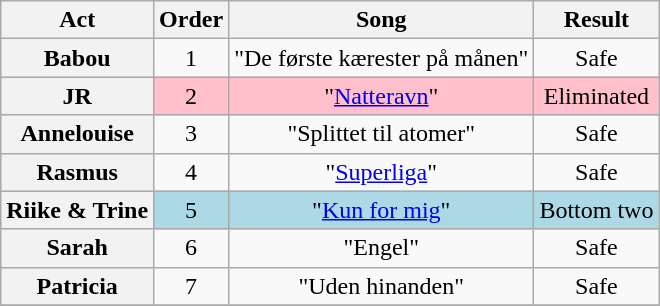<table class="wikitable plainrowheaders" style="text-align:center;">
<tr>
<th scope="col">Act</th>
<th scope="col">Order</th>
<th scope="col">Song</th>
<th scope="col">Result</th>
</tr>
<tr>
<th scope="row">Babou</th>
<td>1</td>
<td>"De første kærester på månen"</td>
<td>Safe</td>
</tr>
<tr style="background:pink;">
<th scope="row">JR</th>
<td>2</td>
<td>"<a href='#'>Natteravn</a>"</td>
<td>Eliminated</td>
</tr>
<tr>
<th scope="row">Annelouise</th>
<td>3</td>
<td>"Splittet til atomer"</td>
<td>Safe</td>
</tr>
<tr>
<th scope="row">Rasmus</th>
<td>4</td>
<td>"<a href='#'>Superliga</a>"</td>
<td>Safe</td>
</tr>
<tr style="background:lightblue;">
<th scope="row">Riike & Trine</th>
<td>5</td>
<td>"<a href='#'>Kun for mig</a>"</td>
<td>Bottom two</td>
</tr>
<tr>
<th scope="row">Sarah</th>
<td>6</td>
<td>"Engel"</td>
<td>Safe</td>
</tr>
<tr>
<th scope="row">Patricia</th>
<td>7</td>
<td>"Uden hinanden"</td>
<td>Safe</td>
</tr>
<tr>
</tr>
</table>
